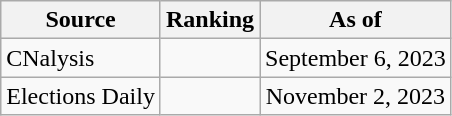<table class="wikitable" style="text-align:center">
<tr>
<th>Source</th>
<th>Ranking</th>
<th>As of</th>
</tr>
<tr>
<td align=left>CNalysis</td>
<td></td>
<td>September 6, 2023</td>
</tr>
<tr>
<td align=left>Elections Daily</td>
<td></td>
<td>November 2, 2023</td>
</tr>
</table>
